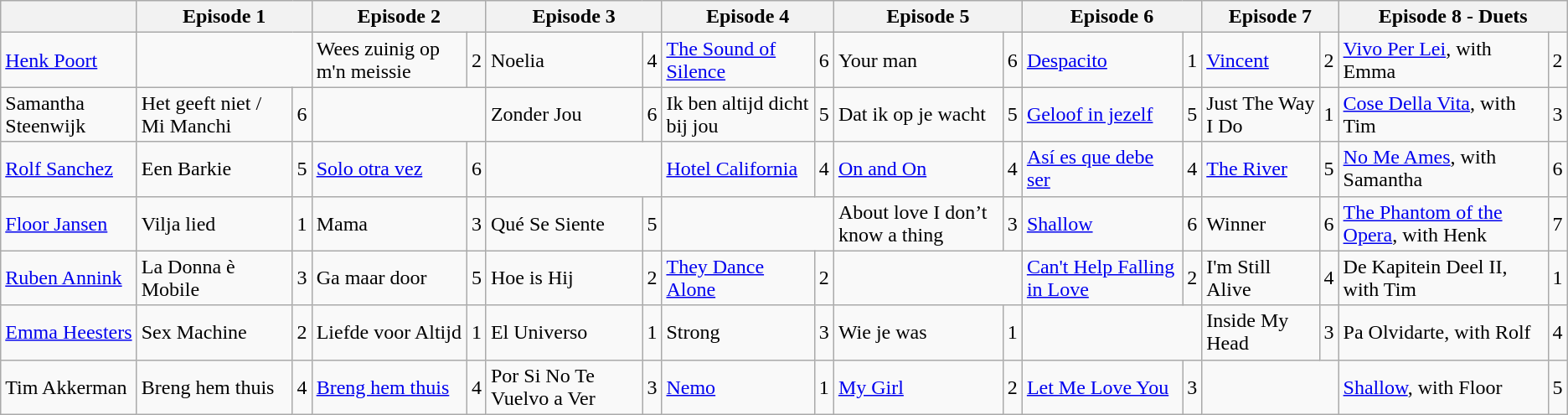<table class="wikitable">
<tr>
<th></th>
<th colspan="2">Episode 1</th>
<th colspan="2">Episode 2</th>
<th colspan="2">Episode 3</th>
<th colspan="2">Episode 4</th>
<th colspan="2">Episode 5</th>
<th colspan="2">Episode 6</th>
<th colspan="2">Episode 7</th>
<th colspan="2">Episode 8 - Duets</th>
</tr>
<tr>
<td><a href='#'>Henk Poort</a></td>
<td colspan="2"></td>
<td>Wees zuinig op m'n meissie</td>
<td>2</td>
<td>Noelia</td>
<td>4</td>
<td><a href='#'>The Sound of Silence</a></td>
<td>6</td>
<td>Your man</td>
<td>6</td>
<td><a href='#'>Despacito</a></td>
<td>1</td>
<td><a href='#'>Vincent</a></td>
<td>2</td>
<td><a href='#'>Vivo Per Lei</a>, with Emma</td>
<td>2</td>
</tr>
<tr>
<td>Samantha Steenwijk</td>
<td>Het geeft niet / Mi Manchi</td>
<td>6</td>
<td colspan="2"></td>
<td>Zonder Jou</td>
<td>6</td>
<td>Ik ben altijd dicht bij jou</td>
<td>5</td>
<td>Dat ik op je wacht</td>
<td>5</td>
<td><a href='#'>Geloof in jezelf</a></td>
<td>5</td>
<td>Just The Way I Do</td>
<td>1</td>
<td><a href='#'>Cose Della Vita</a>, with Tim</td>
<td>3</td>
</tr>
<tr>
<td><a href='#'>Rolf Sanchez</a></td>
<td>Een Barkie</td>
<td>5</td>
<td><a href='#'>Solo otra vez</a></td>
<td>6</td>
<td colspan="2"></td>
<td><a href='#'>Hotel California</a></td>
<td>4</td>
<td><a href='#'>On and On</a></td>
<td>4</td>
<td><a href='#'>Así es que debe ser</a></td>
<td>4</td>
<td><a href='#'>The River</a></td>
<td>5</td>
<td><a href='#'>No Me Ames</a>, with Samantha</td>
<td>6</td>
</tr>
<tr>
<td><a href='#'>Floor Jansen</a></td>
<td>Vilja lied</td>
<td>1</td>
<td>Mama</td>
<td>3</td>
<td>Qué Se Siente</td>
<td>5</td>
<td colspan="2"></td>
<td>About love I don’t know a thing</td>
<td>3</td>
<td><a href='#'>Shallow</a></td>
<td>6</td>
<td>Winner</td>
<td>6</td>
<td><a href='#'>The Phantom of the Opera</a>, with Henk</td>
<td>7</td>
</tr>
<tr>
<td><a href='#'>Ruben Annink</a></td>
<td>La Donna è Mobile</td>
<td>3</td>
<td>Ga maar door</td>
<td>5</td>
<td>Hoe is Hij</td>
<td>2</td>
<td><a href='#'>They Dance Alone</a></td>
<td>2</td>
<td colspan="2"></td>
<td><a href='#'>Can't Help Falling in Love</a></td>
<td>2</td>
<td>I'm Still Alive</td>
<td>4</td>
<td>De Kapitein Deel II, with Tim</td>
<td>1</td>
</tr>
<tr>
<td><a href='#'>Emma Heesters</a></td>
<td>Sex Machine</td>
<td>2</td>
<td>Liefde voor Altijd</td>
<td>1</td>
<td>El Universo</td>
<td>1</td>
<td>Strong</td>
<td>3</td>
<td>Wie je was</td>
<td>1</td>
<td colspan="2"></td>
<td>Inside My Head</td>
<td>3</td>
<td>Pa Olvidarte, with Rolf</td>
<td>4</td>
</tr>
<tr>
<td>Tim Akkerman</td>
<td>Breng hem thuis</td>
<td>4</td>
<td><a href='#'>Breng hem thuis</a></td>
<td>4</td>
<td>Por Si No Te Vuelvo a Ver</td>
<td>3</td>
<td><a href='#'>Nemo</a></td>
<td>1</td>
<td><a href='#'>My Girl</a></td>
<td>2</td>
<td><a href='#'>Let Me Love You</a></td>
<td>3</td>
<td colspan="2"></td>
<td><a href='#'>Shallow</a>, with Floor</td>
<td>5</td>
</tr>
</table>
